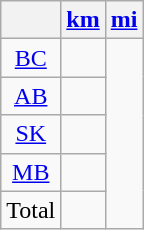<table class="wikitable sortable" style="margin-right: 12pt; margin-bottom: 16pt; float: left; clear:left; text-align:center;">
<tr>
<th class="unsortable"> </th>
<th><a href='#'>km</a></th>
<th><a href='#'>mi</a></th>
</tr>
<tr>
<td><a href='#'>BC</a></td>
<td></td>
</tr>
<tr>
<td><a href='#'>AB</a></td>
<td></td>
</tr>
<tr>
<td><a href='#'>SK</a></td>
<td></td>
</tr>
<tr>
<td><a href='#'>MB</a></td>
<td></td>
</tr>
<tr>
<td>Total</td>
<td></td>
</tr>
</table>
